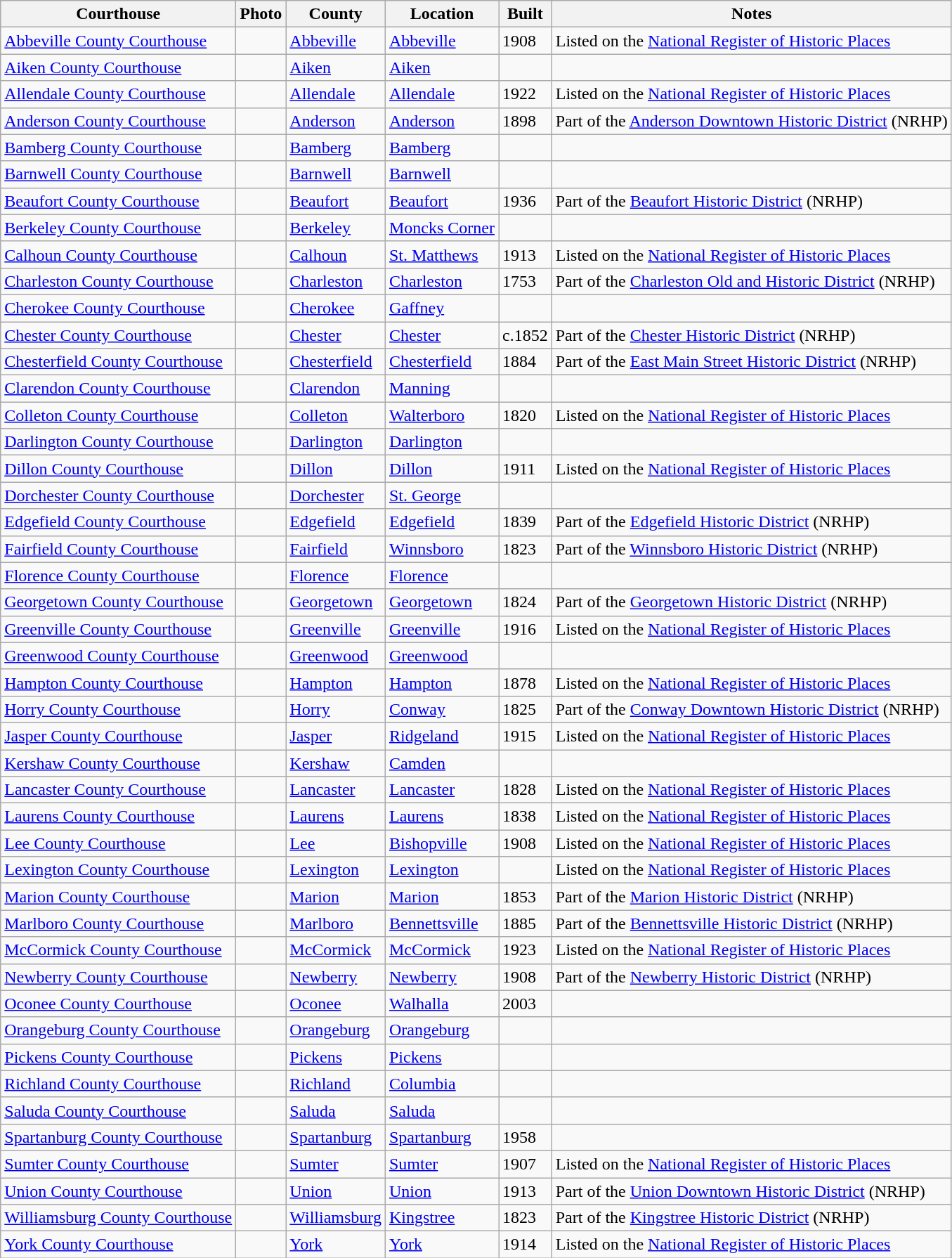<table class="wikitable sortable sticky-header sort-under">
<tr>
<th>Courthouse</th>
<th class="unsortable">Photo</th>
<th>County</th>
<th>Location</th>
<th>Built</th>
<th class="unsortable">Notes</th>
</tr>
<tr>
<td><a href='#'>Abbeville County Courthouse</a></td>
<td></td>
<td><a href='#'>Abbeville</a></td>
<td><a href='#'>Abbeville</a><br><small></small></td>
<td>1908</td>
<td>Listed on the <a href='#'>National Register of Historic Places</a></td>
</tr>
<tr>
<td><a href='#'>Aiken County Courthouse</a></td>
<td></td>
<td><a href='#'>Aiken</a></td>
<td><a href='#'>Aiken</a><br><small></small></td>
<td></td>
<td></td>
</tr>
<tr>
<td><a href='#'>Allendale County Courthouse</a></td>
<td></td>
<td><a href='#'>Allendale</a></td>
<td><a href='#'>Allendale</a><br><small></small></td>
<td>1922</td>
<td>Listed on the <a href='#'>National Register of Historic Places</a></td>
</tr>
<tr>
<td><a href='#'>Anderson County Courthouse</a></td>
<td></td>
<td><a href='#'>Anderson</a></td>
<td><a href='#'>Anderson</a><br><small></small></td>
<td>1898</td>
<td>Part of the <a href='#'>Anderson Downtown Historic District</a> (NRHP)</td>
</tr>
<tr>
<td><a href='#'>Bamberg County Courthouse</a></td>
<td></td>
<td><a href='#'>Bamberg</a></td>
<td><a href='#'>Bamberg</a><br><small></small></td>
<td></td>
<td></td>
</tr>
<tr>
<td><a href='#'>Barnwell County Courthouse</a></td>
<td></td>
<td><a href='#'>Barnwell</a></td>
<td><a href='#'>Barnwell</a><br><small></small></td>
<td></td>
<td></td>
</tr>
<tr>
<td><a href='#'>Beaufort County Courthouse</a></td>
<td></td>
<td><a href='#'>Beaufort</a></td>
<td><a href='#'>Beaufort</a><br><small></small></td>
<td>1936</td>
<td>Part of the <a href='#'>Beaufort Historic District</a> (NRHP)</td>
</tr>
<tr>
<td><a href='#'>Berkeley County Courthouse</a></td>
<td></td>
<td><a href='#'>Berkeley</a></td>
<td><a href='#'>Moncks Corner</a><br><small></small></td>
<td></td>
<td></td>
</tr>
<tr>
<td><a href='#'>Calhoun County Courthouse</a></td>
<td></td>
<td><a href='#'>Calhoun</a></td>
<td><a href='#'>St. Matthews</a><br><small></small></td>
<td>1913</td>
<td>Listed on the <a href='#'>National Register of Historic Places</a></td>
</tr>
<tr>
<td><a href='#'>Charleston County Courthouse</a></td>
<td></td>
<td><a href='#'>Charleston</a></td>
<td><a href='#'>Charleston</a><br><small></small></td>
<td>1753</td>
<td>Part of the <a href='#'>Charleston Old and Historic District</a> (NRHP)</td>
</tr>
<tr>
<td><a href='#'>Cherokee County Courthouse</a></td>
<td></td>
<td><a href='#'>Cherokee</a></td>
<td><a href='#'>Gaffney</a><br><small></small></td>
<td></td>
<td></td>
</tr>
<tr>
<td><a href='#'>Chester County Courthouse</a></td>
<td></td>
<td><a href='#'>Chester</a></td>
<td><a href='#'>Chester</a><br><small></small></td>
<td>c.1852</td>
<td>Part of the <a href='#'>Chester Historic District</a> (NRHP)</td>
</tr>
<tr>
<td><a href='#'>Chesterfield County Courthouse</a></td>
<td></td>
<td><a href='#'>Chesterfield</a></td>
<td><a href='#'>Chesterfield</a><br><small></small></td>
<td>1884</td>
<td>Part of the <a href='#'>East Main Street Historic District</a> (NRHP)</td>
</tr>
<tr>
<td><a href='#'>Clarendon County Courthouse</a></td>
<td></td>
<td><a href='#'>Clarendon</a></td>
<td><a href='#'>Manning</a><br><small></small></td>
<td></td>
<td></td>
</tr>
<tr>
<td><a href='#'>Colleton County Courthouse</a></td>
<td></td>
<td><a href='#'>Colleton</a></td>
<td><a href='#'>Walterboro</a><br><small></small></td>
<td>1820</td>
<td>Listed on the <a href='#'>National Register of Historic Places</a></td>
</tr>
<tr>
<td><a href='#'>Darlington County Courthouse</a></td>
<td></td>
<td><a href='#'>Darlington</a></td>
<td><a href='#'>Darlington</a><br><small></small></td>
<td></td>
<td></td>
</tr>
<tr>
<td><a href='#'>Dillon County Courthouse</a></td>
<td></td>
<td><a href='#'>Dillon</a></td>
<td><a href='#'>Dillon</a><br><small></small></td>
<td>1911</td>
<td>Listed on the <a href='#'>National Register of Historic Places</a></td>
</tr>
<tr>
<td><a href='#'>Dorchester County Courthouse</a></td>
<td></td>
<td><a href='#'>Dorchester</a></td>
<td><a href='#'>St. George</a><br><small></small></td>
<td></td>
<td></td>
</tr>
<tr>
<td><a href='#'>Edgefield County Courthouse</a></td>
<td></td>
<td><a href='#'>Edgefield</a></td>
<td><a href='#'>Edgefield</a><br><small></small></td>
<td>1839</td>
<td>Part of the <a href='#'>Edgefield Historic District</a> (NRHP)</td>
</tr>
<tr>
<td><a href='#'>Fairfield County Courthouse</a></td>
<td></td>
<td><a href='#'>Fairfield</a></td>
<td><a href='#'>Winnsboro</a><br><small></small></td>
<td>1823</td>
<td>Part of the <a href='#'>Winnsboro Historic District</a> (NRHP)</td>
</tr>
<tr>
<td><a href='#'>Florence County Courthouse</a></td>
<td></td>
<td><a href='#'>Florence</a></td>
<td><a href='#'>Florence</a><br><small></small></td>
<td></td>
<td></td>
</tr>
<tr>
<td><a href='#'>Georgetown County Courthouse</a></td>
<td></td>
<td><a href='#'>Georgetown</a></td>
<td><a href='#'>Georgetown</a><br><small></small></td>
<td>1824</td>
<td>Part of the <a href='#'>Georgetown Historic District</a> (NRHP)</td>
</tr>
<tr>
<td><a href='#'>Greenville County Courthouse</a></td>
<td></td>
<td><a href='#'>Greenville</a></td>
<td><a href='#'>Greenville</a><br><small></small></td>
<td>1916</td>
<td>Listed on the <a href='#'>National Register of Historic Places</a></td>
</tr>
<tr>
<td><a href='#'>Greenwood County Courthouse</a></td>
<td></td>
<td><a href='#'>Greenwood</a></td>
<td><a href='#'>Greenwood</a><br><small></small></td>
<td></td>
<td></td>
</tr>
<tr>
<td><a href='#'>Hampton County Courthouse</a></td>
<td></td>
<td><a href='#'>Hampton</a></td>
<td><a href='#'>Hampton</a><br><small></small></td>
<td>1878</td>
<td>Listed on the <a href='#'>National Register of Historic Places</a></td>
</tr>
<tr>
<td><a href='#'>Horry County Courthouse</a></td>
<td></td>
<td><a href='#'>Horry</a></td>
<td><a href='#'>Conway</a><br><small></small></td>
<td>1825</td>
<td>Part of the <a href='#'>Conway Downtown Historic District</a> (NRHP)</td>
</tr>
<tr>
<td><a href='#'>Jasper County Courthouse</a></td>
<td></td>
<td><a href='#'>Jasper</a></td>
<td><a href='#'>Ridgeland</a><br><small></small></td>
<td>1915</td>
<td>Listed on the <a href='#'>National Register of Historic Places</a></td>
</tr>
<tr>
<td><a href='#'>Kershaw County Courthouse</a></td>
<td></td>
<td><a href='#'>Kershaw</a></td>
<td><a href='#'>Camden</a><br><small></small></td>
<td></td>
<td></td>
</tr>
<tr>
<td><a href='#'>Lancaster County Courthouse</a></td>
<td></td>
<td><a href='#'>Lancaster</a></td>
<td><a href='#'>Lancaster</a><br><small></small></td>
<td>1828</td>
<td>Listed on the <a href='#'>National Register of Historic Places</a></td>
</tr>
<tr>
<td><a href='#'>Laurens County Courthouse</a></td>
<td></td>
<td><a href='#'>Laurens</a></td>
<td><a href='#'>Laurens</a><br><small></small></td>
<td>1838</td>
<td>Listed on the <a href='#'>National Register of Historic Places</a></td>
</tr>
<tr>
<td><a href='#'>Lee County Courthouse</a></td>
<td></td>
<td><a href='#'>Lee</a></td>
<td><a href='#'>Bishopville</a><br><small></small></td>
<td>1908</td>
<td>Listed on the <a href='#'>National Register of Historic Places</a></td>
</tr>
<tr>
<td><a href='#'>Lexington County Courthouse</a></td>
<td></td>
<td><a href='#'>Lexington</a></td>
<td><a href='#'>Lexington</a><br><small></small></td>
<td></td>
<td>Listed on the <a href='#'>National Register of Historic Places</a></td>
</tr>
<tr>
<td><a href='#'>Marion County Courthouse</a></td>
<td></td>
<td><a href='#'>Marion</a></td>
<td><a href='#'>Marion</a><br><small></small></td>
<td>1853</td>
<td>Part of the <a href='#'>Marion Historic District</a> (NRHP)</td>
</tr>
<tr>
<td><a href='#'>Marlboro County Courthouse</a></td>
<td></td>
<td><a href='#'>Marlboro</a></td>
<td><a href='#'>Bennettsville</a><br><small></small></td>
<td>1885</td>
<td>Part of the <a href='#'>Bennettsville Historic District</a> (NRHP)</td>
</tr>
<tr>
<td><a href='#'>McCormick County Courthouse</a></td>
<td></td>
<td><a href='#'>McCormick</a></td>
<td><a href='#'>McCormick</a><br><small></small></td>
<td>1923</td>
<td>Listed on the <a href='#'>National Register of Historic Places</a></td>
</tr>
<tr>
<td><a href='#'>Newberry County Courthouse</a></td>
<td></td>
<td><a href='#'>Newberry</a></td>
<td><a href='#'>Newberry</a><br><small></small></td>
<td>1908</td>
<td>Part of the <a href='#'>Newberry Historic District</a> (NRHP)</td>
</tr>
<tr>
<td><a href='#'>Oconee County Courthouse</a></td>
<td></td>
<td><a href='#'>Oconee</a></td>
<td><a href='#'>Walhalla</a><br><small></small></td>
<td>2003</td>
<td></td>
</tr>
<tr>
<td><a href='#'>Orangeburg County Courthouse</a></td>
<td></td>
<td><a href='#'>Orangeburg</a></td>
<td><a href='#'>Orangeburg</a><br><small></small></td>
<td></td>
<td></td>
</tr>
<tr>
<td><a href='#'>Pickens County Courthouse</a></td>
<td></td>
<td><a href='#'>Pickens</a></td>
<td><a href='#'>Pickens</a><br><small></small></td>
<td></td>
<td></td>
</tr>
<tr>
<td><a href='#'>Richland County Courthouse</a></td>
<td></td>
<td><a href='#'>Richland</a></td>
<td><a href='#'>Columbia</a><br><small></small></td>
<td></td>
<td></td>
</tr>
<tr>
<td><a href='#'>Saluda County Courthouse</a></td>
<td></td>
<td><a href='#'>Saluda</a></td>
<td><a href='#'>Saluda</a><br><small></small></td>
<td></td>
<td></td>
</tr>
<tr>
<td><a href='#'>Spartanburg County Courthouse</a></td>
<td></td>
<td><a href='#'>Spartanburg</a></td>
<td><a href='#'>Spartanburg</a><br><small></small></td>
<td>1958</td>
<td></td>
</tr>
<tr>
<td><a href='#'>Sumter County Courthouse</a></td>
<td></td>
<td><a href='#'>Sumter</a></td>
<td><a href='#'>Sumter</a><br><small></small></td>
<td>1907</td>
<td>Listed on the <a href='#'>National Register of Historic Places</a></td>
</tr>
<tr>
<td><a href='#'>Union County Courthouse</a></td>
<td></td>
<td><a href='#'>Union</a></td>
<td><a href='#'>Union</a><br><small></small></td>
<td>1913</td>
<td>Part of the <a href='#'>Union Downtown Historic District</a> (NRHP)</td>
</tr>
<tr>
<td><a href='#'>Williamsburg County Courthouse</a></td>
<td></td>
<td><a href='#'>Williamsburg</a></td>
<td><a href='#'>Kingstree</a><br><small></small></td>
<td>1823</td>
<td>Part of the <a href='#'>Kingstree Historic District</a> (NRHP)</td>
</tr>
<tr>
<td><a href='#'>York County Courthouse</a></td>
<td></td>
<td><a href='#'>York</a></td>
<td><a href='#'>York</a><br><small></small></td>
<td>1914</td>
<td>Listed on the <a href='#'>National Register of Historic Places</a></td>
</tr>
</table>
